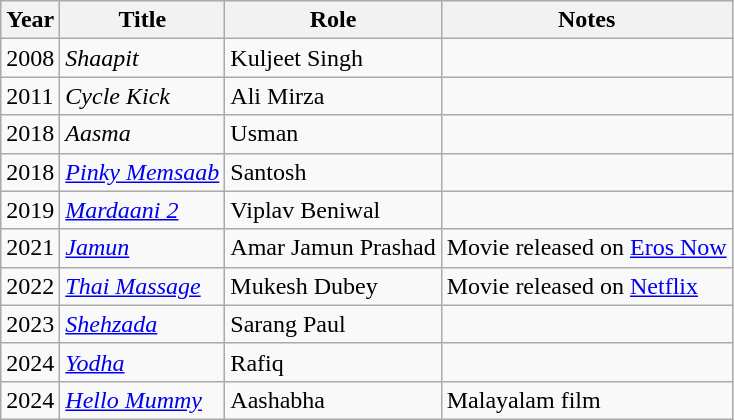<table class="wikitable sortable">
<tr>
<th scope="col">Year</th>
<th scope="col">Title</th>
<th scope="col">Role</th>
<th scope="col" class="unsortable">Notes</th>
</tr>
<tr>
<td>2008</td>
<td><em>Shaapit</em></td>
<td>Kuljeet Singh</td>
<td></td>
</tr>
<tr>
<td>2011</td>
<td><em>Cycle Kick</em></td>
<td>Ali Mirza</td>
<td></td>
</tr>
<tr>
<td>2018</td>
<td><em>Aasma</em></td>
<td>Usman</td>
<td></td>
</tr>
<tr>
<td>2018</td>
<td><em><a href='#'>Pinky Memsaab</a></em></td>
<td>Santosh</td>
<td></td>
</tr>
<tr>
<td>2019</td>
<td><em><a href='#'>Mardaani 2</a></em></td>
<td>Viplav Beniwal</td>
<td></td>
</tr>
<tr>
<td>2021</td>
<td><em><a href='#'>Jamun</a></em></td>
<td>Amar Jamun Prashad</td>
<td>Movie released on <a href='#'>Eros Now</a></td>
</tr>
<tr>
<td>2022</td>
<td><em><a href='#'>Thai Massage</a></em></td>
<td>Mukesh Dubey</td>
<td>Movie released on <a href='#'>Netflix</a></td>
</tr>
<tr>
<td>2023</td>
<td><em><a href='#'>Shehzada</a></em></td>
<td>Sarang Paul</td>
<td></td>
</tr>
<tr>
<td>2024</td>
<td><em><a href='#'>Yodha</a></em></td>
<td>Rafiq</td>
<td></td>
</tr>
<tr>
<td>2024</td>
<td><em><a href='#'>Hello Mummy</a></em></td>
<td>Aashabha</td>
<td>Malayalam film</td>
</tr>
</table>
